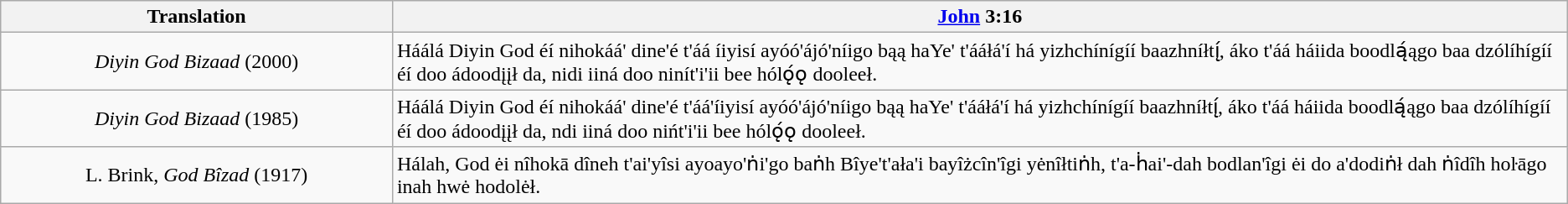<table class="wikitable">
<tr>
<th style="text-align:center; width:25%;">Translation</th>
<th><a href='#'>John</a> 3:16</th>
</tr>
<tr>
<td style="text-align:center;"><em>Diyin God Bizaad</em> (2000)</td>
<td>Háálá Diyin God éí nihokáá' dine'é t'áá íiyisí ayóó'ájó'níigo bąą haYe' t'ááłá'í há yizhchínígíí baazhníłtį́, áko t'áá háiida boodlą́ągo baa dzólíhígíí éí doo ádoodįįł da, nidi iiná doo ninít'i'ii bee hólǫ́ǫ dooleeł.</td>
</tr>
<tr>
<td style="text-align:center;"><em>Diyin God Bizaad</em> (1985)</td>
<td>Háálá Diyin God éí nihokáá' dine'é t'áá'íiyisí ayóó'ájó'níigo bąą haYe' t'ááłá'í há yizhchínígíí baazhníłtį́, áko t'áá háiida boodlą́ągo baa dzólíhígíí éí doo ádoodįįł da, ndi iiná doo nińt'i'ii bee hólǫ́ǫ dooleeł.</td>
</tr>
<tr>
<td style="text-align:center;">L. Brink, <em>God Bîzad</em> (1917)</td>
<td>Hálah, God ėi nîhokā dîneh t'ai'yîsi ayoayo'ṅi'go baṅh Bîye't'ała'i bayîżcîn'îgi yėnîłtiṅh, t'a-ḣai'-dah bodlan'îgi ėi do a'dodiṅł dah ṅîdîh hoŀāgo inah hwė hodolėł.</td>
</tr>
</table>
